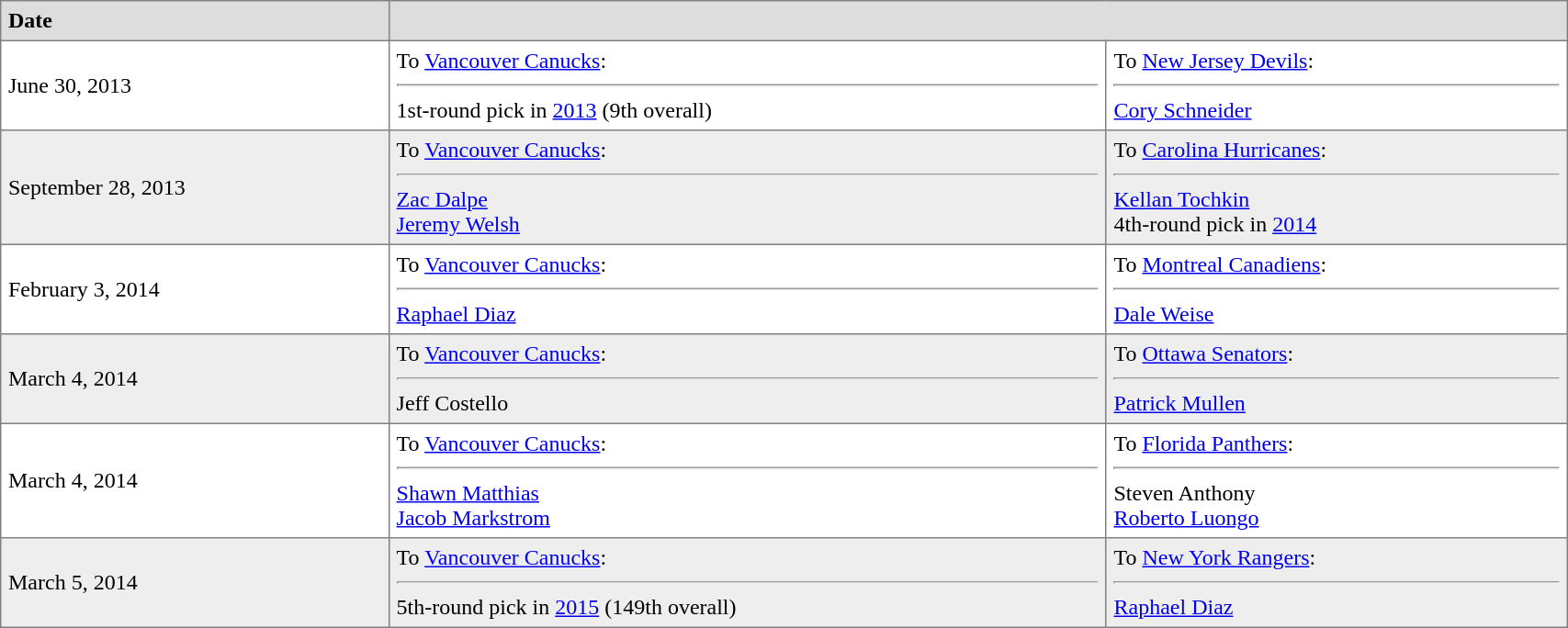<table border="1" cellpadding="5" style="border-collapse:collapse; width:90%;">
<tr style="background:#ddd;">
<td><strong>Date</strong></td>
<th colspan="2"></th>
</tr>
<tr style="background:#fff;">
<td>June 30, 2013</td>
<td valign="top">To <a href='#'>Vancouver Canucks</a>:<hr>1st-round pick in <a href='#'>2013</a> (9th overall)</td>
<td valign="top">To <a href='#'>New Jersey Devils</a>:<hr><a href='#'>Cory Schneider</a></td>
</tr>
<tr style="background:#eee;">
<td>September 28, 2013</td>
<td valign="top">To <a href='#'>Vancouver Canucks</a>:<hr><a href='#'>Zac Dalpe</a><br><a href='#'>Jeremy Welsh</a></td>
<td valign="top">To <a href='#'>Carolina Hurricanes</a>:<hr><a href='#'>Kellan Tochkin</a><br>4th-round pick in <a href='#'>2014</a></td>
</tr>
<tr style="background:#fff;">
<td>February 3, 2014</td>
<td valign="top">To <a href='#'>Vancouver Canucks</a>:<hr><a href='#'>Raphael Diaz</a></td>
<td valign="top">To <a href='#'>Montreal Canadiens</a>:<hr><a href='#'>Dale Weise</a></td>
</tr>
<tr style="background:#eee;">
<td>March 4, 2014</td>
<td valign="top">To <a href='#'>Vancouver Canucks</a>:<hr>Jeff Costello</td>
<td valign="top">To <a href='#'>Ottawa Senators</a>:<hr><a href='#'>Patrick Mullen</a></td>
</tr>
<tr style="background:#fff;">
<td>March 4, 2014</td>
<td valign="top">To <a href='#'>Vancouver Canucks</a>:<hr><a href='#'>Shawn Matthias</a><br><a href='#'>Jacob Markstrom</a></td>
<td valign="top">To <a href='#'>Florida Panthers</a>:<hr>Steven Anthony<br><a href='#'>Roberto Luongo</a></td>
</tr>
<tr style="background:#eee;">
<td>March 5, 2014</td>
<td valign="top">To <a href='#'>Vancouver Canucks</a>:<hr>5th-round pick in <a href='#'>2015</a> (149th overall)</td>
<td valign="top">To <a href='#'>New York Rangers</a>:<hr><a href='#'>Raphael Diaz</a></td>
</tr>
</table>
